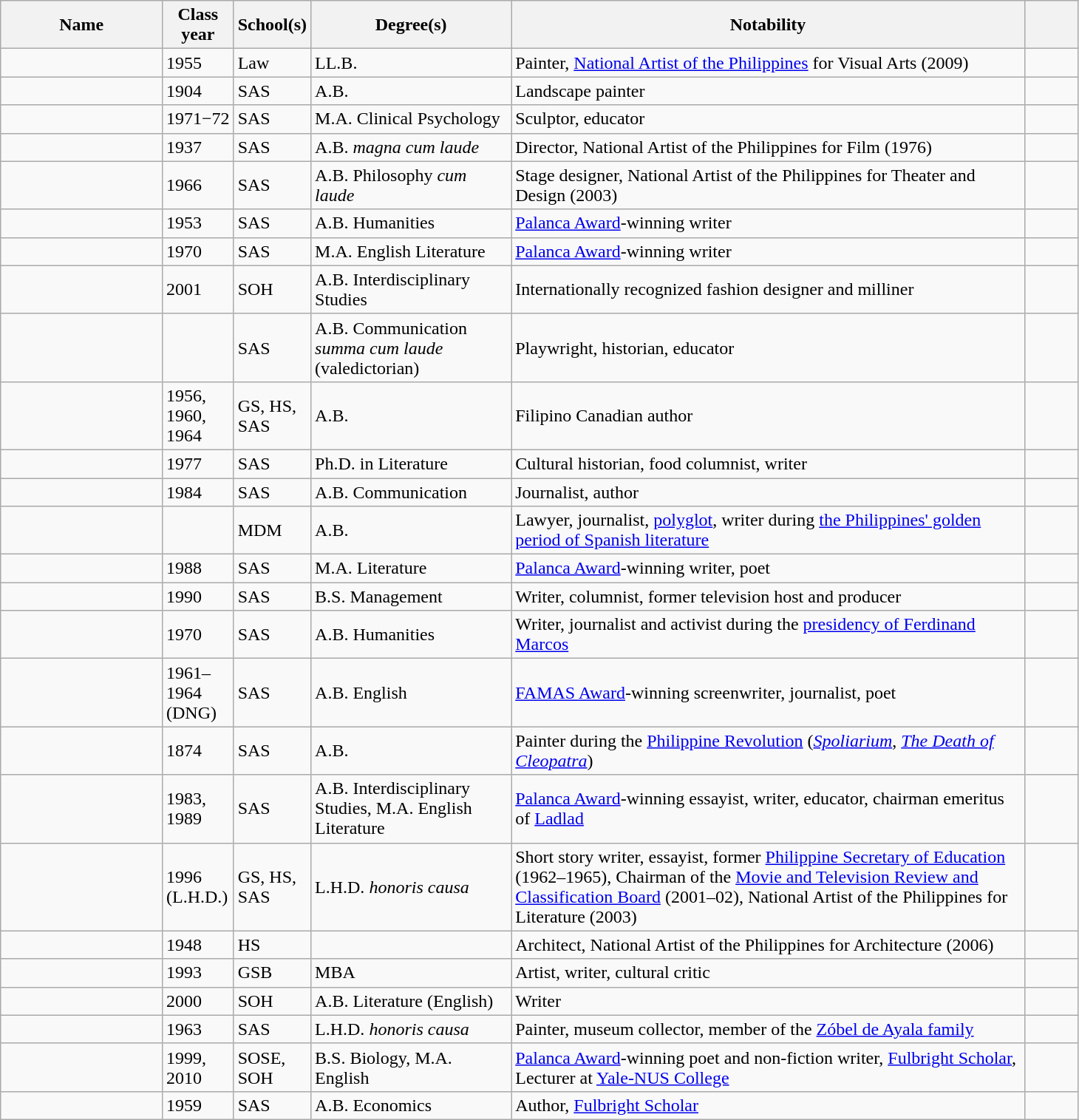<table class="wikitable sortable" style="width:77%">
<tr>
<th style="width:15%;">Name</th>
<th style="width:5%;">Class year</th>
<th style="width:5%;">School(s)</th>
<th>Degree(s)</th>
<th style="width:*;" class="unsortable">Notability</th>
<th style="width:5%;" class="unsortable"></th>
</tr>
<tr>
<td></td>
<td>1955</td>
<td>Law</td>
<td>LL.B.</td>
<td>Painter, <a href='#'>National Artist of the Philippines</a> for Visual Arts (2009)</td>
<td></td>
</tr>
<tr>
<td></td>
<td>1904</td>
<td>SAS</td>
<td>A.B.</td>
<td>Landscape painter</td>
<td></td>
</tr>
<tr>
<td></td>
<td>1971−72</td>
<td>SAS</td>
<td>M.A. Clinical Psychology</td>
<td>Sculptor, educator</td>
<td></td>
</tr>
<tr>
<td></td>
<td>1937</td>
<td>SAS</td>
<td>A.B. <em>magna cum laude</em></td>
<td>Director, National Artist of the Philippines for Film (1976)</td>
<td></td>
</tr>
<tr>
<td></td>
<td>1966</td>
<td>SAS</td>
<td>A.B. Philosophy <em>cum laude</em></td>
<td>Stage designer, National Artist of the Philippines for Theater and Design (2003)</td>
<td></td>
</tr>
<tr>
<td></td>
<td>1953</td>
<td>SAS</td>
<td>A.B. Humanities</td>
<td><a href='#'>Palanca Award</a>-winning writer</td>
<td></td>
</tr>
<tr>
<td></td>
<td>1970</td>
<td>SAS</td>
<td>M.A. English Literature</td>
<td><a href='#'>Palanca Award</a>-winning writer</td>
<td></td>
</tr>
<tr>
<td></td>
<td>2001</td>
<td>SOH</td>
<td>A.B. Interdisciplinary Studies</td>
<td>Internationally recognized fashion designer and milliner</td>
<td></td>
</tr>
<tr>
<td></td>
<td></td>
<td>SAS</td>
<td>A.B. Communication <em>summa cum laude</em> (valedictorian)</td>
<td>Playwright, historian, educator</td>
<td></td>
</tr>
<tr>
<td></td>
<td>1956, 1960, 1964</td>
<td>GS, HS, SAS</td>
<td>A.B.</td>
<td>Filipino Canadian author</td>
<td></td>
</tr>
<tr>
<td></td>
<td>1977</td>
<td>SAS</td>
<td>Ph.D. in Literature</td>
<td>Cultural historian, food columnist, writer</td>
<td></td>
</tr>
<tr>
<td></td>
<td>1984</td>
<td>SAS</td>
<td>A.B. Communication</td>
<td>Journalist, author</td>
<td></td>
</tr>
<tr>
<td></td>
<td></td>
<td>MDM</td>
<td>A.B.</td>
<td>Lawyer, journalist, <a href='#'>polyglot</a>, writer during <a href='#'>the Philippines' golden period of Spanish literature</a></td>
<td></td>
</tr>
<tr>
<td></td>
<td>1988</td>
<td>SAS</td>
<td>M.A. Literature</td>
<td><a href='#'>Palanca Award</a>-winning writer, poet</td>
<td></td>
</tr>
<tr>
<td></td>
<td>1990</td>
<td>SAS</td>
<td>B.S. Management</td>
<td>Writer, columnist, former television host and producer</td>
<td></td>
</tr>
<tr>
<td></td>
<td>1970</td>
<td>SAS</td>
<td>A.B. Humanities</td>
<td>Writer, journalist and activist during the <a href='#'>presidency of Ferdinand Marcos</a></td>
<td></td>
</tr>
<tr>
<td></td>
<td>1961–1964 (DNG)</td>
<td>SAS</td>
<td>A.B. English</td>
<td><a href='#'>FAMAS Award</a>-winning screenwriter, journalist, poet</td>
<td></td>
</tr>
<tr>
<td></td>
<td>1874</td>
<td>SAS</td>
<td>A.B.</td>
<td>Painter during the <a href='#'>Philippine Revolution</a> (<em><a href='#'>Spoliarium</a></em>, <em><a href='#'>The Death of Cleopatra</a></em>)</td>
<td></td>
</tr>
<tr>
<td></td>
<td>1983, 1989</td>
<td>SAS</td>
<td>A.B. Interdisciplinary Studies, M.A. English Literature</td>
<td><a href='#'>Palanca Award</a>-winning essayist, writer, educator, chairman emeritus of <a href='#'>Ladlad</a></td>
<td></td>
</tr>
<tr>
<td></td>
<td>1996 (L.H.D.)</td>
<td>GS, HS, SAS</td>
<td>L.H.D. <em>honoris causa</em></td>
<td>Short story writer, essayist, former <a href='#'>Philippine Secretary of Education</a> (1962–1965), Chairman of the <a href='#'>Movie and Television Review and Classification Board</a> (2001–02), National Artist of the Philippines for Literature (2003)</td>
<td></td>
</tr>
<tr>
<td></td>
<td>1948</td>
<td>HS</td>
<td></td>
<td>Architect, National Artist of the Philippines for Architecture (2006)</td>
<td></td>
</tr>
<tr>
<td></td>
<td>1993</td>
<td>GSB</td>
<td>MBA</td>
<td>Artist, writer, cultural critic</td>
<td></td>
</tr>
<tr>
<td></td>
<td>2000</td>
<td>SOH</td>
<td>A.B. Literature (English)</td>
<td>Writer</td>
<td></td>
</tr>
<tr>
<td></td>
<td>1963</td>
<td>SAS</td>
<td>L.H.D. <em>honoris causa</em></td>
<td>Painter, museum collector, member of the <a href='#'>Zóbel de Ayala family</a></td>
<td></td>
</tr>
<tr>
<td></td>
<td>1999, 2010</td>
<td>SOSE, SOH</td>
<td>B.S. Biology, M.A. English</td>
<td><a href='#'>Palanca Award</a>-winning poet and non-fiction writer, <a href='#'>Fulbright Scholar</a>, Lecturer at <a href='#'>Yale-NUS College</a></td>
<td></td>
</tr>
<tr>
<td></td>
<td>1959</td>
<td>SAS</td>
<td>A.B. Economics</td>
<td>Author, <a href='#'>Fulbright Scholar</a></td>
<td></td>
</tr>
</table>
